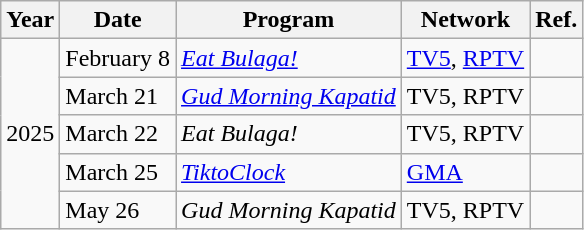<table class="wikitable sortable">
<tr>
<th>Year</th>
<th>Date</th>
<th>Program</th>
<th>Network</th>
<th>Ref.</th>
</tr>
<tr>
<td rowspan="5">2025</td>
<td>February 8</td>
<td><em><a href='#'>Eat Bulaga!</a></em></td>
<td><a href='#'>TV5</a>, <a href='#'>RPTV</a></td>
<td></td>
</tr>
<tr>
<td>March 21</td>
<td><em><a href='#'>Gud Morning Kapatid</a></em></td>
<td>TV5, RPTV</td>
<td></td>
</tr>
<tr>
<td>March 22</td>
<td><em>Eat Bulaga!</em></td>
<td>TV5, RPTV</td>
<td></td>
</tr>
<tr>
<td>March 25</td>
<td><em><a href='#'>TiktoClock</a></em></td>
<td><a href='#'>GMA</a></td>
<td></td>
</tr>
<tr>
<td>May 26</td>
<td><em>Gud Morning Kapatid</em></td>
<td>TV5, RPTV</td>
<td></td>
</tr>
</table>
